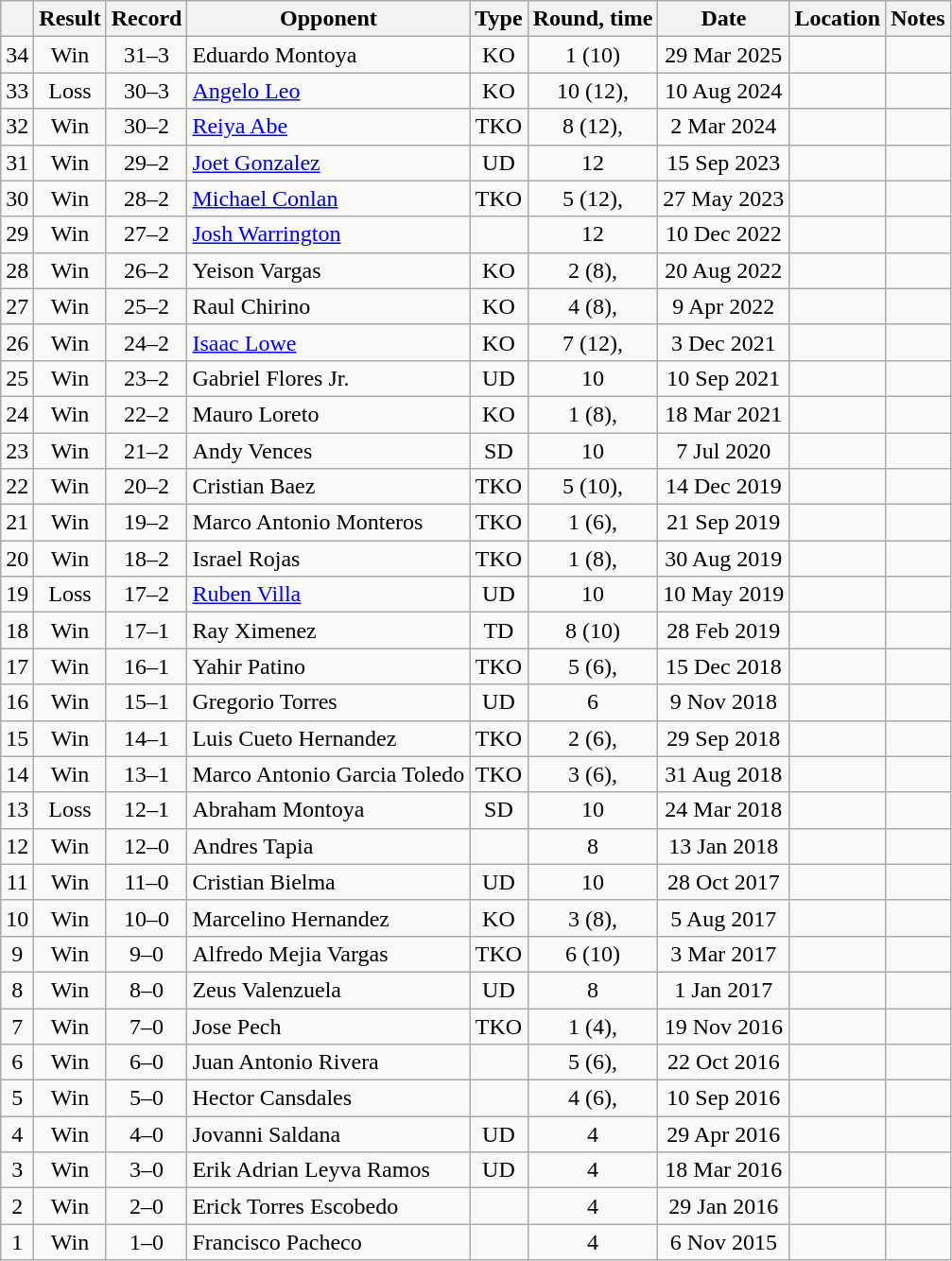<table class="wikitable" style="text-align:center">
<tr>
<th></th>
<th>Result</th>
<th>Record</th>
<th>Opponent</th>
<th>Type</th>
<th>Round, time</th>
<th>Date</th>
<th>Location</th>
<th>Notes</th>
</tr>
<tr>
<td>34</td>
<td>Win</td>
<td>31–3</td>
<td style="text-align:left;">Eduardo Montoya</td>
<td>KO</td>
<td>1 (10)</td>
<td>29 Mar 2025</td>
<td style="text-align:left;"></td>
<td></td>
</tr>
<tr>
<td>33</td>
<td>Loss</td>
<td>30–3</td>
<td style="text-align:left;"><a href='#'>Angelo Leo</a></td>
<td>KO</td>
<td>10 (12), </td>
<td>10 Aug 2024</td>
<td style="text-align:left;"></td>
<td align=left></td>
</tr>
<tr>
<td>32</td>
<td>Win</td>
<td>30–2</td>
<td style="text-align:left;"><a href='#'>Reiya Abe</a></td>
<td>TKO</td>
<td>8 (12), </td>
<td>2 Mar 2024</td>
<td style="text-align:left;"></td>
<td align=left></td>
</tr>
<tr>
<td>31</td>
<td>Win</td>
<td>29–2</td>
<td style="text-align:left;"><a href='#'>Joet Gonzalez</a></td>
<td>UD</td>
<td>12</td>
<td>15 Sep 2023</td>
<td style="text-align:left;"></td>
<td align=left></td>
</tr>
<tr>
<td>30</td>
<td>Win</td>
<td>28–2</td>
<td style="text-align:left;"><a href='#'>Michael Conlan</a></td>
<td>TKO</td>
<td>5 (12), </td>
<td>27 May 2023</td>
<td style="text-align:left;"></td>
<td align=left></td>
</tr>
<tr>
<td>29</td>
<td>Win</td>
<td>27–2</td>
<td align=left><a href='#'>Josh Warrington</a></td>
<td></td>
<td>12</td>
<td>10 Dec 2022</td>
<td align=left></td>
<td align=left></td>
</tr>
<tr>
<td>28</td>
<td>Win</td>
<td>26–2</td>
<td align=left>Yeison Vargas</td>
<td>KO</td>
<td>2 (8), </td>
<td>20 Aug 2022</td>
<td align=left></td>
<td align=left></td>
</tr>
<tr>
<td>27</td>
<td>Win</td>
<td>25–2</td>
<td align=left>Raul Chirino</td>
<td>KO</td>
<td>4 (8), </td>
<td>9 Apr 2022</td>
<td align=left></td>
<td align=left></td>
</tr>
<tr>
<td>26</td>
<td>Win</td>
<td>24–2</td>
<td align=left><a href='#'>Isaac Lowe</a></td>
<td>KO</td>
<td>7 (12), </td>
<td>3 Dec 2021</td>
<td align=left></td>
<td align=left></td>
</tr>
<tr>
<td>25</td>
<td>Win</td>
<td>23–2</td>
<td align=left>Gabriel Flores Jr.</td>
<td>UD</td>
<td>10</td>
<td>10 Sep 2021</td>
<td align=left></td>
<td align=left></td>
</tr>
<tr>
<td>24</td>
<td>Win</td>
<td>22–2</td>
<td align=left>Mauro Loreto</td>
<td>KO</td>
<td>1 (8), </td>
<td>18 Mar 2021</td>
<td align=left></td>
<td align=left></td>
</tr>
<tr>
<td>23</td>
<td>Win</td>
<td>21–2</td>
<td align=left>Andy Vences</td>
<td>SD</td>
<td>10</td>
<td>7 Jul 2020</td>
<td align=left></td>
<td align=left></td>
</tr>
<tr>
<td>22</td>
<td>Win</td>
<td>20–2</td>
<td align=left>Cristian Baez</td>
<td>TKO</td>
<td>5 (10), </td>
<td>14 Dec 2019</td>
<td align=left></td>
<td align=left></td>
</tr>
<tr>
<td>21</td>
<td>Win</td>
<td>19–2</td>
<td align=left>Marco Antonio Monteros</td>
<td>TKO</td>
<td>1 (6), </td>
<td>21 Sep 2019</td>
<td align=left></td>
<td align=left></td>
</tr>
<tr>
<td>20</td>
<td>Win</td>
<td>18–2</td>
<td align=left>Israel Rojas</td>
<td>TKO</td>
<td>1 (8), </td>
<td>30 Aug 2019</td>
<td align=left></td>
<td align=left></td>
</tr>
<tr>
<td>19</td>
<td>Loss</td>
<td>17–2</td>
<td align=left><a href='#'>Ruben Villa</a></td>
<td>UD</td>
<td>10</td>
<td>10 May 2019</td>
<td align=left></td>
<td align=left></td>
</tr>
<tr>
<td>18</td>
<td>Win</td>
<td>17–1</td>
<td align=left>Ray Ximenez</td>
<td>TD</td>
<td>8 (10)</td>
<td>28 Feb 2019</td>
<td align=left></td>
<td align=left></td>
</tr>
<tr>
<td>17</td>
<td>Win</td>
<td>16–1</td>
<td align=left>Yahir Patino</td>
<td>TKO</td>
<td>5 (6), </td>
<td>15 Dec 2018</td>
<td align=left></td>
<td align=left></td>
</tr>
<tr>
<td>16</td>
<td>Win</td>
<td>15–1</td>
<td align=left>Gregorio Torres</td>
<td>UD</td>
<td>6</td>
<td>9 Nov 2018</td>
<td align=left></td>
<td align=left></td>
</tr>
<tr>
<td>15</td>
<td>Win</td>
<td>14–1</td>
<td align=left>Luis Cueto Hernandez</td>
<td>TKO</td>
<td>2 (6), </td>
<td>29 Sep 2018</td>
<td align=left></td>
<td align=left></td>
</tr>
<tr>
<td>14</td>
<td>Win</td>
<td>13–1</td>
<td align=left>Marco Antonio Garcia Toledo</td>
<td>TKO</td>
<td>3 (6), </td>
<td>31 Aug 2018</td>
<td align=left></td>
<td align=left></td>
</tr>
<tr>
<td>13</td>
<td>Loss</td>
<td>12–1</td>
<td align=left>Abraham Montoya</td>
<td>SD</td>
<td>10</td>
<td>24 Mar 2018</td>
<td align=left></td>
<td align=left></td>
</tr>
<tr>
<td>12</td>
<td>Win</td>
<td>12–0</td>
<td align=left>Andres Tapia</td>
<td></td>
<td>8</td>
<td>13 Jan 2018</td>
<td align=left></td>
<td align=left></td>
</tr>
<tr>
<td>11</td>
<td>Win</td>
<td>11–0</td>
<td align=left>Cristian Bielma</td>
<td>UD</td>
<td>10</td>
<td>28 Oct 2017</td>
<td align=left></td>
<td align=left></td>
</tr>
<tr>
<td>10</td>
<td>Win</td>
<td>10–0</td>
<td align=left>Marcelino Hernandez</td>
<td>KO</td>
<td>3 (8), </td>
<td>5 Aug 2017</td>
<td align=left></td>
<td align=left></td>
</tr>
<tr>
<td>9</td>
<td>Win</td>
<td>9–0</td>
<td align=left>Alfredo Mejia Vargas</td>
<td>TKO</td>
<td>6 (10)</td>
<td>3 Mar 2017</td>
<td align=left></td>
<td align=left></td>
</tr>
<tr>
<td>8</td>
<td>Win</td>
<td>8–0</td>
<td align=left>Zeus Valenzuela</td>
<td>UD</td>
<td>8</td>
<td>1 Jan 2017</td>
<td align=left></td>
<td align=left></td>
</tr>
<tr>
<td>7</td>
<td>Win</td>
<td>7–0</td>
<td align=left>Jose Pech</td>
<td>TKO</td>
<td>1 (4), </td>
<td>19 Nov 2016</td>
<td align=left></td>
<td align=left></td>
</tr>
<tr>
<td>6</td>
<td>Win</td>
<td>6–0</td>
<td align=left>Juan Antonio Rivera</td>
<td></td>
<td>5 (6), </td>
<td>22 Oct 2016</td>
<td align=left></td>
<td align=left></td>
</tr>
<tr>
<td>5</td>
<td>Win</td>
<td>5–0</td>
<td align=left>Hector Cansdales</td>
<td></td>
<td>4 (6), </td>
<td>10 Sep 2016</td>
<td align=left></td>
<td align=left></td>
</tr>
<tr>
<td>4</td>
<td>Win</td>
<td>4–0</td>
<td align=left>Jovanni Saldana</td>
<td>UD</td>
<td>4</td>
<td>29 Apr 2016</td>
<td align=left></td>
<td align=left></td>
</tr>
<tr>
<td>3</td>
<td>Win</td>
<td>3–0</td>
<td align=left>Erik Adrian Leyva Ramos</td>
<td>UD</td>
<td>4</td>
<td>18 Mar 2016</td>
<td align=left></td>
<td align=left></td>
</tr>
<tr>
<td>2</td>
<td>Win</td>
<td>2–0</td>
<td align=left>Erick Torres Escobedo</td>
<td></td>
<td>4</td>
<td>29 Jan 2016</td>
<td align=left></td>
<td align=left></td>
</tr>
<tr>
<td>1</td>
<td>Win</td>
<td>1–0</td>
<td align=left>Francisco Pacheco</td>
<td></td>
<td>4</td>
<td>6 Nov 2015</td>
<td align=left></td>
<td align=left></td>
</tr>
</table>
